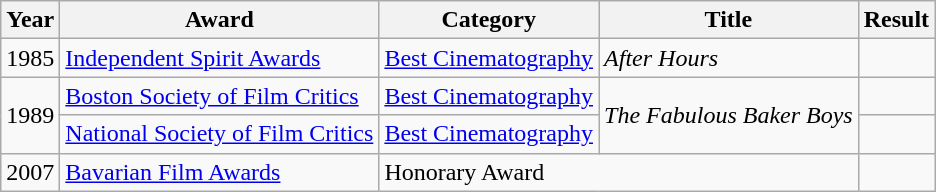<table class="wikitable">
<tr>
<th>Year</th>
<th>Award</th>
<th>Category</th>
<th>Title</th>
<th>Result</th>
</tr>
<tr>
<td>1985</td>
<td><a href='#'>Independent Spirit Awards</a></td>
<td><a href='#'>Best Cinematography</a></td>
<td><em>After Hours</em></td>
<td></td>
</tr>
<tr>
<td rowspan=2>1989</td>
<td><a href='#'>Boston Society of Film Critics</a></td>
<td><a href='#'>Best Cinematography</a></td>
<td rowspan=2><em>The Fabulous Baker Boys</em></td>
<td></td>
</tr>
<tr>
<td><a href='#'>National Society of Film Critics</a></td>
<td><a href='#'>Best Cinematography</a></td>
<td></td>
</tr>
<tr>
<td>2007</td>
<td><a href='#'>Bavarian Film Awards</a></td>
<td colspan=2>Honorary Award</td>
<td></td>
</tr>
</table>
